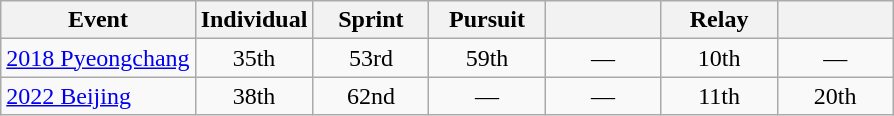<table class="wikitable" style="text-align: center;">
<tr ">
<th>Event</th>
<th style="width:70px;">Individual</th>
<th style="width:70px;">Sprint</th>
<th style="width:70px;">Pursuit</th>
<th style="width:70px;"></th>
<th style="width:70px;">Relay</th>
<th style="width:70px;"></th>
</tr>
<tr>
<td align=left> <a href='#'>2018 Pyeongchang</a></td>
<td>35th</td>
<td>53rd</td>
<td>59th</td>
<td>—</td>
<td>10th</td>
<td>—</td>
</tr>
<tr>
<td align="left"> <a href='#'>2022 Beijing</a></td>
<td>38th</td>
<td>62nd</td>
<td>—</td>
<td>—</td>
<td>11th</td>
<td>20th</td>
</tr>
</table>
